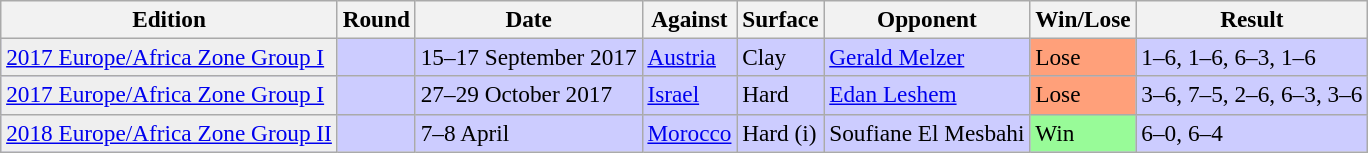<table class=wikitable style=font-size:97%>
<tr>
<th>Edition</th>
<th>Round</th>
<th>Date</th>
<th>Against</th>
<th>Surface</th>
<th>Opponent</th>
<th>Win/Lose</th>
<th>Result</th>
</tr>
<tr bgcolor=CCCCFF>
<td bgcolor=efefef><a href='#'>2017 Europe/Africa Zone Group I</a></td>
<td></td>
<td>15–17 September 2017</td>
<td> <a href='#'>Austria</a></td>
<td>Clay</td>
<td> <a href='#'>Gerald Melzer</a></td>
<td bgcolor=FFA07A>Lose</td>
<td>1–6, 1–6, 6–3, 1–6</td>
</tr>
<tr bgcolor=CCCCFF>
<td bgcolor=efefef><a href='#'>2017 Europe/Africa Zone Group I</a></td>
<td></td>
<td>27–29 October 2017</td>
<td> <a href='#'>Israel</a></td>
<td>Hard</td>
<td> <a href='#'>Edan Leshem</a></td>
<td bgcolor=FFA07A>Lose</td>
<td>3–6, 7–5, 2–6, 6–3, 3–6</td>
</tr>
<tr bgcolor=CCCCFF>
<td bgcolor=efefef><a href='#'>2018 Europe/Africa Zone Group II</a></td>
<td></td>
<td>7–8 April</td>
<td> <a href='#'>Morocco</a></td>
<td>Hard (i)</td>
<td> Soufiane El Mesbahi</td>
<td bgcolor=98FB98>Win</td>
<td>6–0, 6–4</td>
</tr>
</table>
